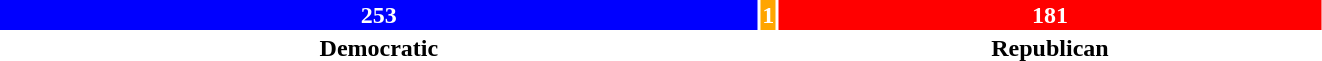<table style="width:70%; text-align:center">
<tr style="color:white">
<td style="background:blue; width:58.16%"><strong>253</strong></td>
<td style="background:orange; width:0.23%"><strong>1</strong></td>
<td style="background:red; width:41.61%"><strong>181</strong></td>
</tr>
<tr>
<td><span><strong>Democratic</strong></span></td>
<td><span><strong></strong></span></td>
<td><span><strong>Republican</strong></span></td>
</tr>
</table>
